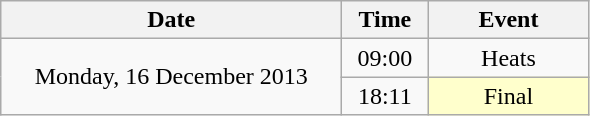<table class = "wikitable" style="text-align:center;">
<tr>
<th width=220>Date</th>
<th width=50>Time</th>
<th width=100>Event</th>
</tr>
<tr>
<td rowspan=2>Monday, 16 December 2013</td>
<td>09:00</td>
<td>Heats</td>
</tr>
<tr>
<td>18:11</td>
<td bgcolor=ffffcc>Final</td>
</tr>
</table>
